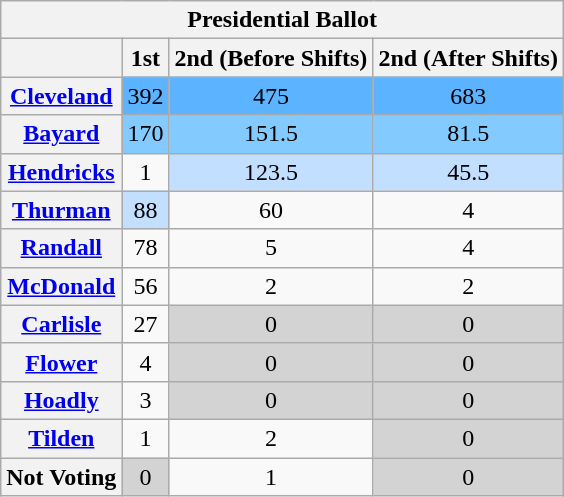<table class="wikitable sortable" style="text-align:center">
<tr>
<th colspan="4"><strong>Presidential Ballot</strong></th>
</tr>
<tr>
<th></th>
<th>1st</th>
<th>2nd (Before Shifts)</th>
<th>2nd (After Shifts)</th>
</tr>
<tr>
<th><a href='#'>Cleveland</a></th>
<td style="background:#5cb3ff">392</td>
<td style="background:#5cb3ff">475</td>
<td style="background:#5cb3ff">683</td>
</tr>
<tr>
<th><a href='#'>Bayard</a></th>
<td style="background:#82caff">170</td>
<td style="background:#82caff">151.5</td>
<td style="background:#82caff">81.5</td>
</tr>
<tr>
<th><a href='#'>Hendricks</a></th>
<td>1</td>
<td style="background:#c2dfff">123.5</td>
<td style="background:#c2dfff">45.5</td>
</tr>
<tr>
<th><a href='#'>Thurman</a></th>
<td style="background:#c2dfff">88</td>
<td>60</td>
<td>4</td>
</tr>
<tr>
<th><a href='#'>Randall</a></th>
<td>78</td>
<td>5</td>
<td>4</td>
</tr>
<tr>
<th><a href='#'>McDonald</a></th>
<td>56</td>
<td>2</td>
<td>2</td>
</tr>
<tr>
<th><a href='#'>Carlisle</a></th>
<td>27</td>
<td style="background:#d3d3d3">0</td>
<td style="background:#d3d3d3">0</td>
</tr>
<tr>
<th><a href='#'>Flower</a></th>
<td>4</td>
<td style="background:#d3d3d3">0</td>
<td style="background:#d3d3d3">0</td>
</tr>
<tr>
<th><a href='#'>Hoadly</a></th>
<td>3</td>
<td style="background:#d3d3d3">0</td>
<td style="background:#d3d3d3">0</td>
</tr>
<tr>
<th><a href='#'>Tilden</a></th>
<td>1</td>
<td>2</td>
<td style="background:#d3d3d3">0</td>
</tr>
<tr>
<th>Not Voting</th>
<td style="background:#d3d3d3">0</td>
<td>1</td>
<td style="background:#d3d3d3">0</td>
</tr>
</table>
